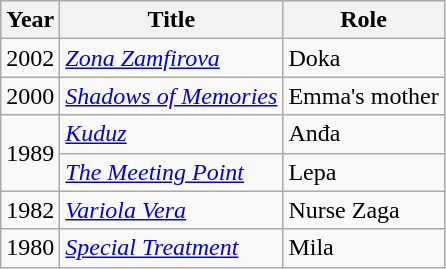<table class="wikitable sortable">
<tr>
<th>Year</th>
<th>Title</th>
<th>Role</th>
</tr>
<tr>
<td>2002</td>
<td><em><a href='#'>Zona Zamfirova</a></em></td>
<td>Doka</td>
</tr>
<tr>
<td>2000</td>
<td><em><a href='#'>Shadows of Memories</a></em></td>
<td>Emma's mother</td>
</tr>
<tr>
<td rowspan=2>1989</td>
<td><em><a href='#'>Kuduz</a></em></td>
<td>Anđa</td>
</tr>
<tr>
<td><em><a href='#'>The Meeting Point</a></em></td>
<td>Lepa</td>
</tr>
<tr>
<td>1982</td>
<td><em><a href='#'>Variola Vera</a></em></td>
<td>Nurse Zaga</td>
</tr>
<tr>
<td>1980</td>
<td><em><a href='#'>Special Treatment</a></em></td>
<td>Mila</td>
</tr>
</table>
